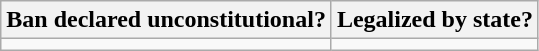<table class="wikitable">
<tr>
<th>Ban declared unconstitutional?</th>
<th>Legalized by state?</th>
</tr>
<tr>
<td></td>
<td></td>
</tr>
</table>
